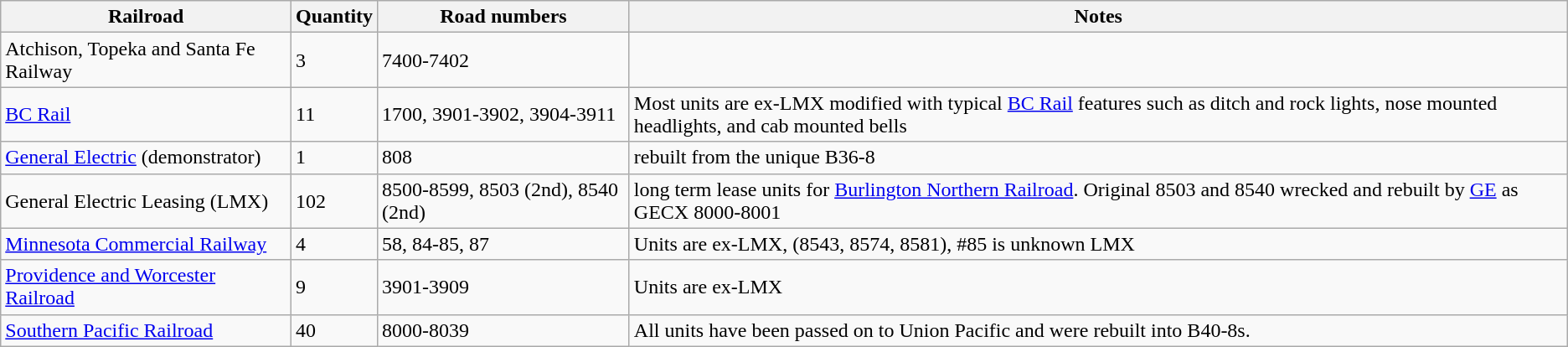<table class="wikitable">
<tr>
<th bgcolor=c0c090>Railroad</th>
<th bgcolor=c0c090>Quantity</th>
<th bgcolor=c0c090>Road numbers</th>
<th bgcolor=c0c090>Notes</th>
</tr>
<tr>
<td>Atchison, Topeka and Santa Fe Railway</td>
<td>3</td>
<td>7400-7402</td>
</tr>
<tr>
<td><a href='#'>BC Rail</a></td>
<td>11</td>
<td>1700, 3901-3902, 3904-3911</td>
<td>Most units are ex-LMX modified with typical <a href='#'>BC Rail</a> features such as ditch and rock lights, nose mounted headlights, and cab mounted bells</td>
</tr>
<tr>
<td><a href='#'>General Electric</a> (demonstrator)</td>
<td>1</td>
<td>808</td>
<td>rebuilt from the unique B36-8</td>
</tr>
<tr>
<td>General Electric Leasing (LMX)</td>
<td>102</td>
<td>8500-8599, 8503 (2nd), 8540 (2nd)</td>
<td>long term lease units for <a href='#'>Burlington Northern Railroad</a>. Original 8503 and 8540 wrecked and rebuilt by <a href='#'>GE</a> as GECX 8000-8001</td>
</tr>
<tr>
<td><a href='#'>Minnesota Commercial Railway</a></td>
<td>4</td>
<td>58, 84-85, 87</td>
<td>Units are ex-LMX, (8543, 8574, 8581), #85 is unknown LMX</td>
</tr>
<tr>
<td><a href='#'>Providence and Worcester Railroad</a></td>
<td>9</td>
<td>3901-3909</td>
<td>Units are ex-LMX</td>
</tr>
<tr>
<td><a href='#'>Southern Pacific Railroad</a></td>
<td>40</td>
<td>8000-8039</td>
<td>All units have been passed on to Union Pacific and were rebuilt into B40-8s.</td>
</tr>
</table>
